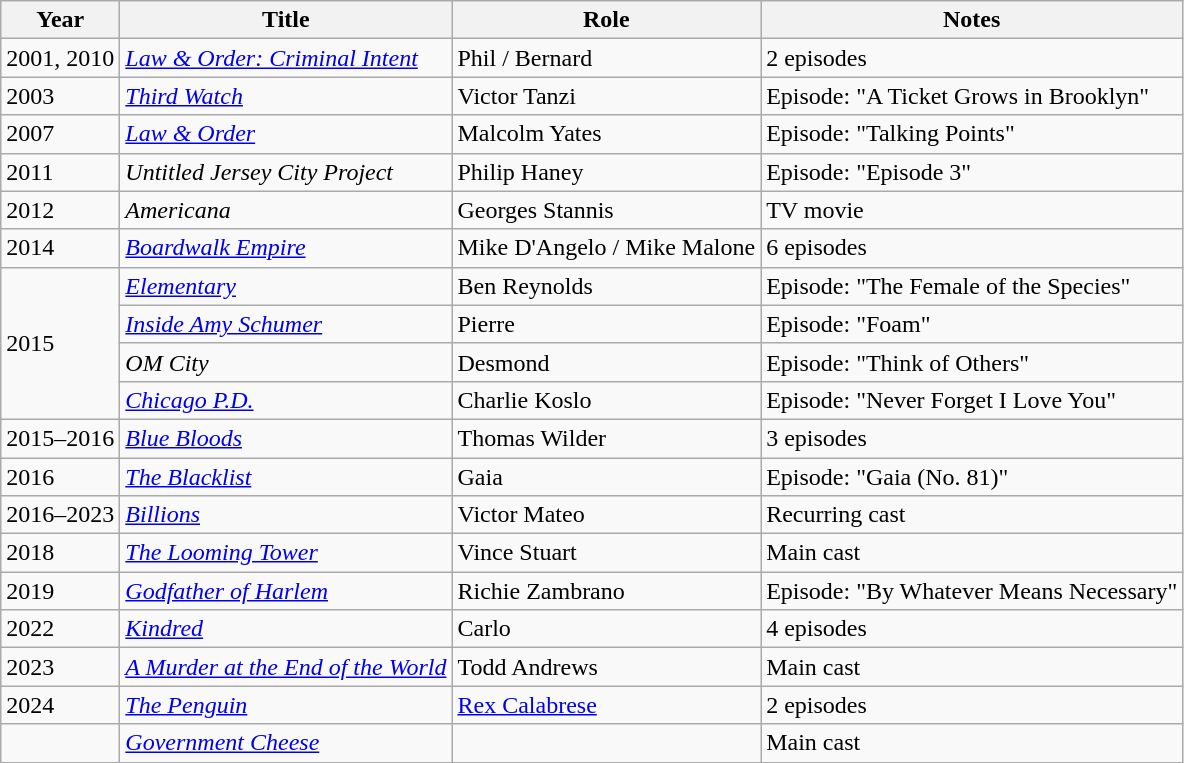<table class="wikitable sortable">
<tr>
<th>Year</th>
<th>Title</th>
<th>Role</th>
<th class="unsortable">Notes</th>
</tr>
<tr>
<td>2001, 2010</td>
<td><em><a href='#'>Law & Order: Criminal Intent</a></em></td>
<td>Phil / Bernard</td>
<td>2 episodes</td>
</tr>
<tr>
<td>2003</td>
<td><em><a href='#'>Third Watch</a></em></td>
<td>Victor Tanzi</td>
<td>Episode: "A Ticket Grows in Brooklyn"</td>
</tr>
<tr>
<td>2007</td>
<td><em><a href='#'>Law & Order</a></em></td>
<td>Malcolm Yates</td>
<td>Episode: "Talking Points"</td>
</tr>
<tr>
<td>2011</td>
<td><em>Untitled Jersey City Project</em></td>
<td>Philip Haney</td>
<td>Episode: "Episode 3"</td>
</tr>
<tr>
<td>2012</td>
<td><em>Americana</em></td>
<td>Georges Stannis</td>
<td>TV movie</td>
</tr>
<tr>
<td>2014</td>
<td><em><a href='#'>Boardwalk Empire</a></em></td>
<td>Mike D'Angelo / Mike Malone</td>
<td>6 episodes</td>
</tr>
<tr>
<td rowspan="4">2015</td>
<td><em><a href='#'>Elementary</a></em></td>
<td>Ben Reynolds</td>
<td>Episode: "The Female of the Species"</td>
</tr>
<tr>
<td><em><a href='#'>Inside Amy Schumer</a></em></td>
<td>Pierre</td>
<td>Episode: "Foam"</td>
</tr>
<tr>
<td><em>OM City</em></td>
<td>Desmond</td>
<td>Episode: "Think of Others"</td>
</tr>
<tr>
<td><em><a href='#'>Chicago P.D.</a></em></td>
<td>Charlie Koslo</td>
<td>Episode: "Never Forget I Love You"</td>
</tr>
<tr>
<td>2015–2016</td>
<td><em><a href='#'>Blue Bloods</a></em></td>
<td>Thomas Wilder</td>
<td>3 episodes</td>
</tr>
<tr>
<td>2016</td>
<td><em><a href='#'>The Blacklist</a></em></td>
<td>Gaia</td>
<td>Episode: "Gaia (No. 81)"</td>
</tr>
<tr>
<td>2016–2023</td>
<td><em><a href='#'>Billions</a></em></td>
<td>Victor Mateo</td>
<td>Recurring cast</td>
</tr>
<tr>
<td>2018</td>
<td><em><a href='#'>The Looming Tower</a></em></td>
<td>Vince Stuart</td>
<td>Main cast</td>
</tr>
<tr>
<td>2019</td>
<td><em><a href='#'>Godfather of Harlem</a></em></td>
<td>Richie Zambrano</td>
<td>Episode: "By Whatever Means Necessary"</td>
</tr>
<tr>
<td>2022</td>
<td><em><a href='#'>Kindred</a></em></td>
<td>Carlo</td>
<td>4 episodes</td>
</tr>
<tr>
<td>2023</td>
<td><em><a href='#'>A Murder at the End of the World</a></em></td>
<td>Todd Andrews</td>
<td>Main cast</td>
</tr>
<tr>
<td>2024</td>
<td><em><a href='#'> The Penguin</a></em></td>
<td><a href='#'>Rex Calabrese</a></td>
<td>2 episodes</td>
</tr>
<tr>
<td></td>
<td><em><a href='#'>Government Cheese</a></em></td>
<td></td>
<td>Main cast</td>
</tr>
</table>
